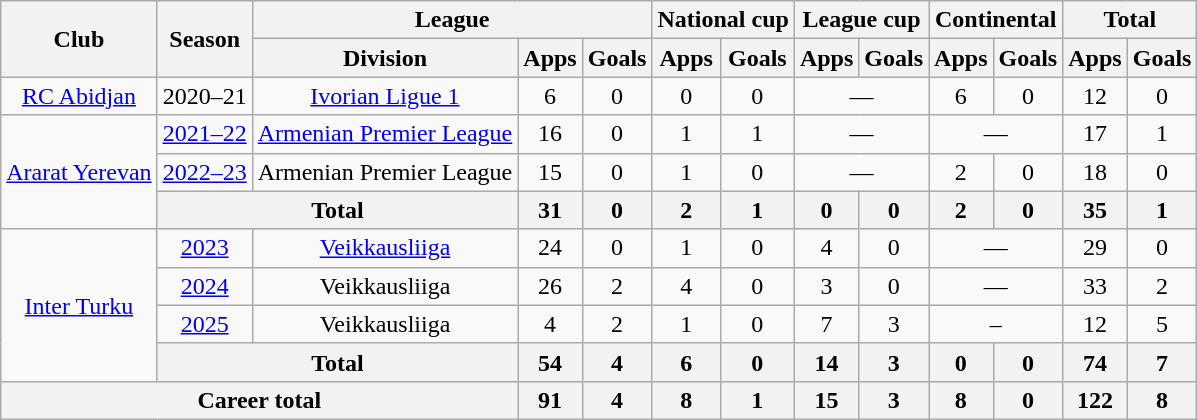<table class="wikitable" style="text-align:center">
<tr>
<th rowspan="2">Club</th>
<th rowspan="2">Season</th>
<th colspan="3">League</th>
<th colspan="2">National cup</th>
<th colspan="2">League cup</th>
<th colspan="2">Continental</th>
<th colspan="2">Total</th>
</tr>
<tr>
<th>Division</th>
<th>Apps</th>
<th>Goals</th>
<th>Apps</th>
<th>Goals</th>
<th>Apps</th>
<th>Goals</th>
<th>Apps</th>
<th>Goals</th>
<th>Apps</th>
<th>Goals</th>
</tr>
<tr>
<td><a href='#'>RC Abidjan</a></td>
<td>2020–21</td>
<td><a href='#'>Ivorian Ligue 1</a></td>
<td>6</td>
<td>0</td>
<td>0</td>
<td>0</td>
<td colspan="2">—</td>
<td>6</td>
<td>0</td>
<td>12</td>
<td>0</td>
</tr>
<tr>
<td rowspan="3"><a href='#'>Ararat Yerevan</a></td>
<td><a href='#'>2021–22</a></td>
<td><a href='#'>Armenian Premier League</a></td>
<td>16</td>
<td>0</td>
<td>1</td>
<td>1</td>
<td colspan="2">—</td>
<td colspan="2">—</td>
<td>17</td>
<td>1</td>
</tr>
<tr>
<td><a href='#'>2022–23</a></td>
<td>Armenian Premier League</td>
<td>15</td>
<td>0</td>
<td>1</td>
<td>0</td>
<td colspan="2">—</td>
<td>2</td>
<td>0</td>
<td>18</td>
<td>0</td>
</tr>
<tr>
<th colspan="2">Total</th>
<th>31</th>
<th>0</th>
<th>2</th>
<th>1</th>
<th>0</th>
<th>0</th>
<th>2</th>
<th>0</th>
<th>35</th>
<th>1</th>
</tr>
<tr>
<td rowspan="4"><a href='#'>Inter Turku</a></td>
<td><a href='#'>2023</a></td>
<td><a href='#'>Veikkausliiga</a></td>
<td>24</td>
<td>0</td>
<td>1</td>
<td>0</td>
<td>4</td>
<td>0</td>
<td colspan="2">—</td>
<td>29</td>
<td>0</td>
</tr>
<tr>
<td><a href='#'>2024</a></td>
<td>Veikkausliiga</td>
<td>26</td>
<td>2</td>
<td>4</td>
<td>0</td>
<td>3</td>
<td>0</td>
<td colspan="2">—</td>
<td>33</td>
<td>2</td>
</tr>
<tr>
<td><a href='#'>2025</a></td>
<td>Veikkausliiga</td>
<td>4</td>
<td>2</td>
<td>1</td>
<td>0</td>
<td>7</td>
<td>3</td>
<td colspan=2>–</td>
<td>12</td>
<td>5</td>
</tr>
<tr>
<th colspan="2">Total</th>
<th>54</th>
<th>4</th>
<th>6</th>
<th>0</th>
<th>14</th>
<th>3</th>
<th>0</th>
<th>0</th>
<th>74</th>
<th>7</th>
</tr>
<tr>
<th colspan="3">Career total</th>
<th>91</th>
<th>4</th>
<th>8</th>
<th>1</th>
<th>15</th>
<th>3</th>
<th>8</th>
<th>0</th>
<th>122</th>
<th>8</th>
</tr>
</table>
